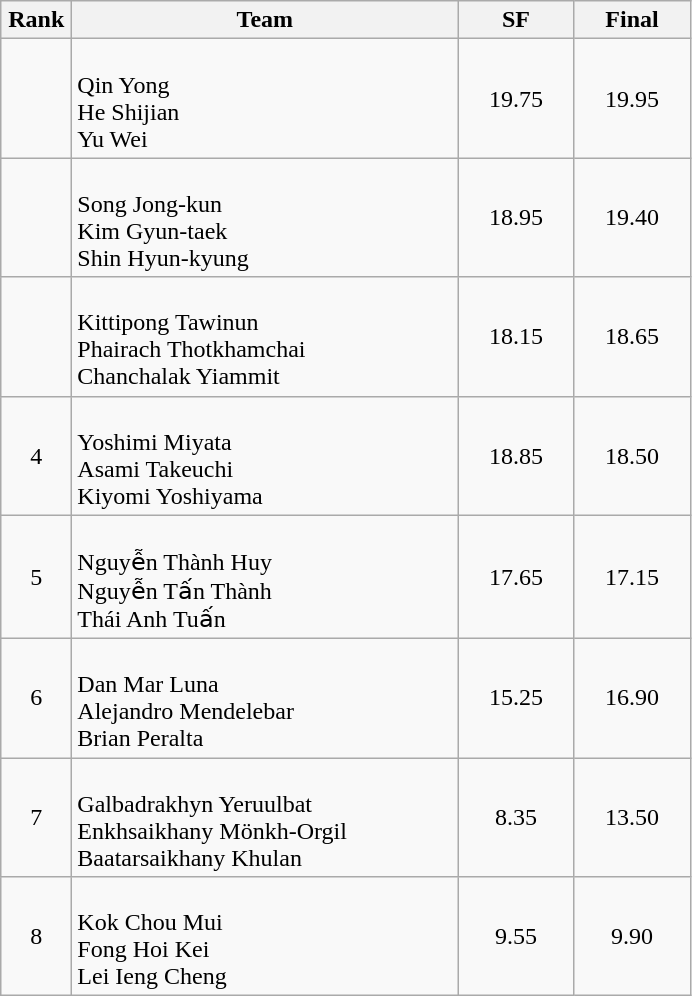<table class=wikitable style="text-align:center">
<tr>
<th width=40>Rank</th>
<th width=250>Team</th>
<th width=70>SF</th>
<th width=70>Final</th>
</tr>
<tr>
<td></td>
<td align=left><br>Qin Yong<br>He Shijian<br>Yu Wei</td>
<td>19.75</td>
<td>19.95</td>
</tr>
<tr>
<td></td>
<td align=left><br>Song Jong-kun<br>Kim Gyun-taek<br>Shin Hyun-kyung</td>
<td>18.95</td>
<td>19.40</td>
</tr>
<tr>
<td></td>
<td align=left><br>Kittipong Tawinun<br>Phairach Thotkhamchai<br>Chanchalak Yiammit</td>
<td>18.15</td>
<td>18.65</td>
</tr>
<tr>
<td>4</td>
<td align=left><br>Yoshimi Miyata<br>Asami Takeuchi<br>Kiyomi Yoshiyama</td>
<td>18.85</td>
<td>18.50</td>
</tr>
<tr>
<td>5</td>
<td align=left><br>Nguyễn Thành Huy<br>Nguyễn Tấn Thành<br>Thái Anh Tuấn</td>
<td>17.65</td>
<td>17.15</td>
</tr>
<tr>
<td>6</td>
<td align=left><br>Dan Mar Luna<br>Alejandro Mendelebar<br>Brian Peralta</td>
<td>15.25</td>
<td>16.90</td>
</tr>
<tr>
<td>7</td>
<td align=left><br>Galbadrakhyn Yeruulbat<br>Enkhsaikhany Mönkh-Orgil<br>Baatarsaikhany Khulan</td>
<td>8.35</td>
<td>13.50</td>
</tr>
<tr>
<td>8</td>
<td align=left><br>Kok Chou Mui<br>Fong Hoi Kei<br>Lei Ieng Cheng</td>
<td>9.55</td>
<td>9.90</td>
</tr>
</table>
